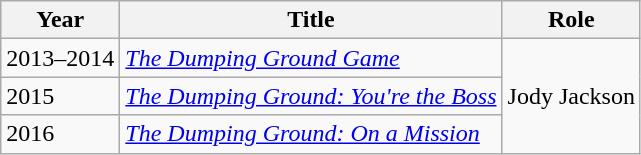<table class="wikitable">
<tr>
<th>Year</th>
<th>Title</th>
<th>Role</th>
</tr>
<tr>
<td>2013–2014</td>
<td><em><a href='#'>The Dumping Ground Game</a></em></td>
<td rowspan="3">Jody Jackson</td>
</tr>
<tr>
<td>2015</td>
<td><em><a href='#'>The Dumping Ground: You're the Boss</a></em></td>
</tr>
<tr>
<td>2016</td>
<td><em><a href='#'>The Dumping Ground: On a Mission</a></em></td>
</tr>
</table>
